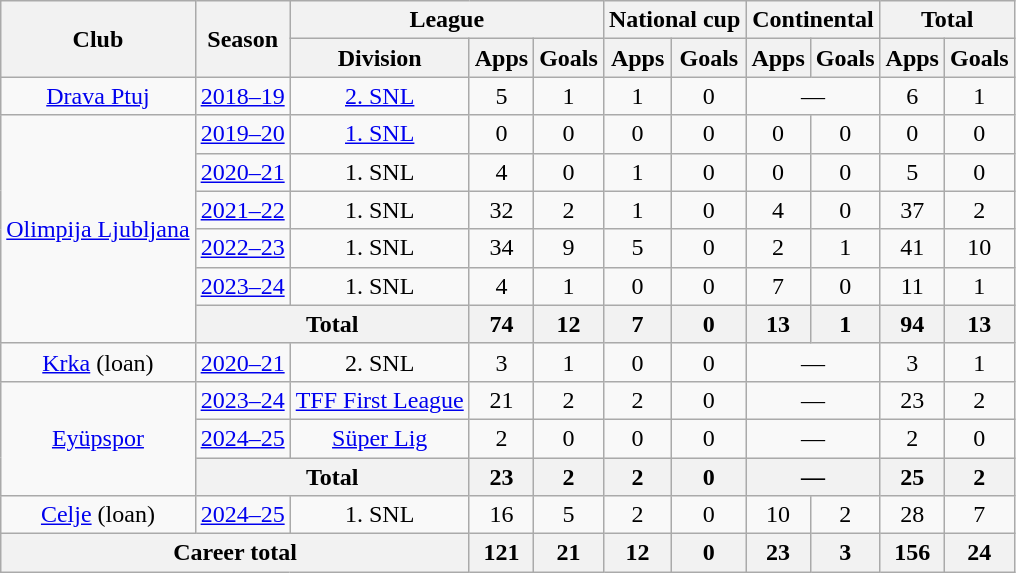<table class="wikitable" style="text-align: center;">
<tr>
<th rowspan="2">Club</th>
<th rowspan="2">Season</th>
<th colspan="3">League</th>
<th colspan="2">National cup</th>
<th colspan="2">Continental</th>
<th colspan="2">Total</th>
</tr>
<tr>
<th>Division</th>
<th>Apps</th>
<th>Goals</th>
<th>Apps</th>
<th>Goals</th>
<th>Apps</th>
<th>Goals</th>
<th>Apps</th>
<th>Goals</th>
</tr>
<tr>
<td><a href='#'>Drava Ptuj</a></td>
<td><a href='#'>2018–19</a></td>
<td><a href='#'>2. SNL</a></td>
<td>5</td>
<td>1</td>
<td>1</td>
<td>0</td>
<td colspan="2">—</td>
<td>6</td>
<td>1</td>
</tr>
<tr>
<td rowspan="6"><a href='#'>Olimpija Ljubljana</a></td>
<td><a href='#'>2019–20</a></td>
<td><a href='#'>1. SNL</a></td>
<td>0</td>
<td>0</td>
<td>0</td>
<td>0</td>
<td>0</td>
<td>0</td>
<td>0</td>
<td>0</td>
</tr>
<tr>
<td><a href='#'>2020–21</a></td>
<td>1. SNL</td>
<td>4</td>
<td>0</td>
<td>1</td>
<td>0</td>
<td>0</td>
<td>0</td>
<td>5</td>
<td>0</td>
</tr>
<tr>
<td><a href='#'>2021–22</a></td>
<td>1. SNL</td>
<td>32</td>
<td>2</td>
<td>1</td>
<td>0</td>
<td>4</td>
<td>0</td>
<td>37</td>
<td>2</td>
</tr>
<tr>
<td><a href='#'>2022–23</a></td>
<td>1. SNL</td>
<td>34</td>
<td>9</td>
<td>5</td>
<td>0</td>
<td>2</td>
<td>1</td>
<td>41</td>
<td>10</td>
</tr>
<tr>
<td><a href='#'>2023–24</a></td>
<td>1. SNL</td>
<td>4</td>
<td>1</td>
<td>0</td>
<td>0</td>
<td>7</td>
<td>0</td>
<td>11</td>
<td>1</td>
</tr>
<tr>
<th colspan="2">Total</th>
<th>74</th>
<th>12</th>
<th>7</th>
<th>0</th>
<th>13</th>
<th>1</th>
<th>94</th>
<th>13</th>
</tr>
<tr>
<td><a href='#'>Krka</a> (loan)</td>
<td><a href='#'>2020–21</a></td>
<td>2. SNL</td>
<td>3</td>
<td>1</td>
<td>0</td>
<td>0</td>
<td colspan="2">—</td>
<td>3</td>
<td>1</td>
</tr>
<tr>
<td rowspan="3"><a href='#'>Eyüpspor</a></td>
<td><a href='#'>2023–24</a></td>
<td><a href='#'>TFF First League</a></td>
<td>21</td>
<td>2</td>
<td>2</td>
<td>0</td>
<td colspan="2">—</td>
<td>23</td>
<td>2</td>
</tr>
<tr>
<td><a href='#'>2024–25</a></td>
<td><a href='#'>Süper Lig</a></td>
<td>2</td>
<td>0</td>
<td>0</td>
<td>0</td>
<td colspan="2">—</td>
<td>2</td>
<td>0</td>
</tr>
<tr>
<th colspan="2">Total</th>
<th>23</th>
<th>2</th>
<th>2</th>
<th>0</th>
<th colspan="2">—</th>
<th>25</th>
<th>2</th>
</tr>
<tr>
<td><a href='#'>Celje</a> (loan)</td>
<td><a href='#'>2024–25</a></td>
<td>1. SNL</td>
<td>16</td>
<td>5</td>
<td>2</td>
<td>0</td>
<td>10</td>
<td>2</td>
<td>28</td>
<td>7</td>
</tr>
<tr>
<th colspan="3">Career total</th>
<th>121</th>
<th>21</th>
<th>12</th>
<th>0</th>
<th>23</th>
<th>3</th>
<th>156</th>
<th>24</th>
</tr>
</table>
